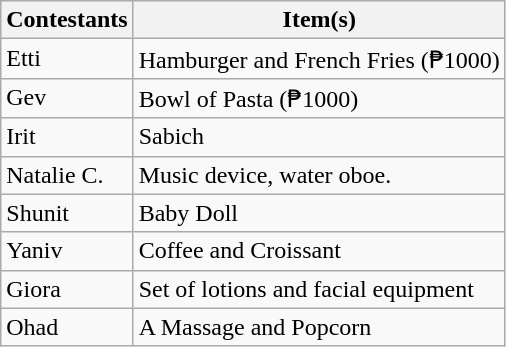<table class="wikitable">
<tr>
<th>Contestants</th>
<th>Item(s)</th>
</tr>
<tr>
<td>Etti</td>
<td>Hamburger and French Fries (₱1000)</td>
</tr>
<tr>
<td>Gev</td>
<td>Bowl of Pasta (₱1000)</td>
</tr>
<tr>
<td>Irit</td>
<td>Sabich</td>
</tr>
<tr>
<td>Natalie C.</td>
<td>Music device, water oboe.</td>
</tr>
<tr>
<td>Shunit</td>
<td>Baby Doll</td>
</tr>
<tr>
<td>Yaniv</td>
<td>Coffee and Croissant</td>
</tr>
<tr>
<td>Giora</td>
<td>Set of lotions and facial equipment</td>
</tr>
<tr>
<td>Ohad</td>
<td>A Massage and Popcorn</td>
</tr>
</table>
